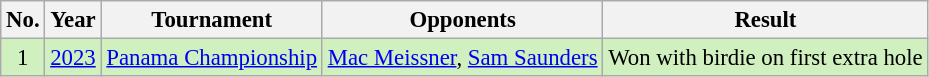<table class="wikitable" style="font-size:95%;">
<tr>
<th>No.</th>
<th>Year</th>
<th>Tournament</th>
<th>Opponents</th>
<th>Result</th>
</tr>
<tr style="background:#D0F0C0;">
<td align=center>1</td>
<td><a href='#'>2023</a></td>
<td><a href='#'>Panama Championship</a></td>
<td> <a href='#'>Mac Meissner</a>,  <a href='#'>Sam Saunders</a></td>
<td>Won with birdie on first extra hole</td>
</tr>
</table>
